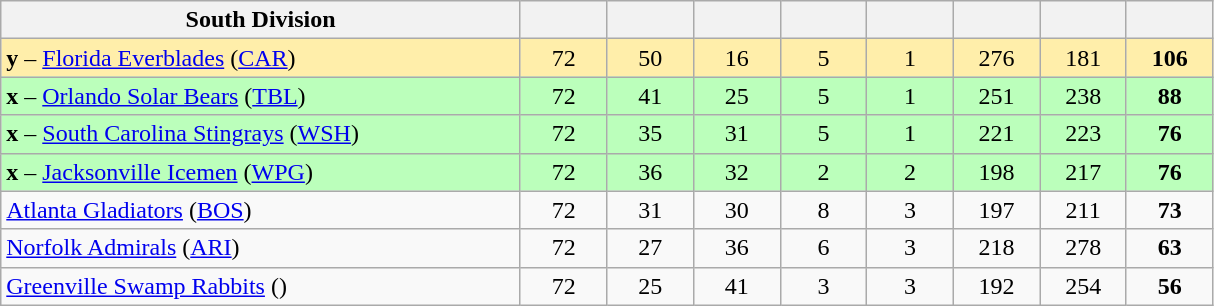<table class="wikitable sortable" style="text-align:center">
<tr>
<th style="width:30%;" class="unsortable">South Division</th>
<th style="width:5%;"></th>
<th style="width:5%;"></th>
<th style="width:5%;"></th>
<th style="width:5%;"></th>
<th style="width:5%;"></th>
<th style="width:5%;"></th>
<th style="width:5%;"></th>
<th style="width:5%;"></th>
</tr>
<tr bgcolor=#ffeeaa>
<td align=left><strong>y</strong> – <a href='#'>Florida Everblades</a> (<a href='#'>CAR</a>)</td>
<td>72</td>
<td>50</td>
<td>16</td>
<td>5</td>
<td>1</td>
<td>276</td>
<td>181</td>
<td><strong>106</strong></td>
</tr>
<tr bgcolor=#bbffbb>
<td align=left><strong>x</strong> – <a href='#'>Orlando Solar Bears</a> (<a href='#'>TBL</a>)</td>
<td>72</td>
<td>41</td>
<td>25</td>
<td>5</td>
<td>1</td>
<td>251</td>
<td>238</td>
<td><strong>88</strong></td>
</tr>
<tr bgcolor=#bbffbb>
<td align=left><strong>x</strong> – <a href='#'>South Carolina Stingrays</a> (<a href='#'>WSH</a>)</td>
<td>72</td>
<td>35</td>
<td>31</td>
<td>5</td>
<td>1</td>
<td>221</td>
<td>223</td>
<td><strong>76</strong></td>
</tr>
<tr bgcolor=#bbffbb>
<td align=left><strong>x</strong> – <a href='#'>Jacksonville Icemen</a> (<a href='#'>WPG</a>)</td>
<td>72</td>
<td>36</td>
<td>32</td>
<td>2</td>
<td>2</td>
<td>198</td>
<td>217</td>
<td><strong>76</strong></td>
</tr>
<tr bgcolor=>
<td align=left><a href='#'>Atlanta Gladiators</a> (<a href='#'>BOS</a>)</td>
<td>72</td>
<td>31</td>
<td>30</td>
<td>8</td>
<td>3</td>
<td>197</td>
<td>211</td>
<td><strong>73</strong></td>
</tr>
<tr bgcolor=>
<td align=left><a href='#'>Norfolk Admirals</a> (<a href='#'>ARI</a>)</td>
<td>72</td>
<td>27</td>
<td>36</td>
<td>6</td>
<td>3</td>
<td>218</td>
<td>278</td>
<td><strong>63</strong></td>
</tr>
<tr bgcolor=>
<td align=left><a href='#'>Greenville Swamp Rabbits</a> ()</td>
<td>72</td>
<td>25</td>
<td>41</td>
<td>3</td>
<td>3</td>
<td>192</td>
<td>254</td>
<td><strong>56</strong></td>
</tr>
</table>
